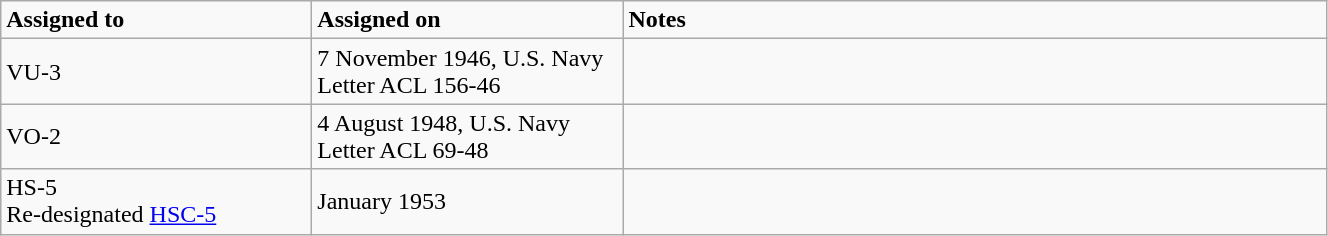<table class="wikitable" style="width: 70%;">
<tr>
<td style="width: 200px;"><strong>Assigned to</strong></td>
<td style="width: 200px;"><strong>Assigned on</strong></td>
<td><strong>Notes</strong></td>
</tr>
<tr>
<td>VU-3</td>
<td>7 November 1946, U.S. Navy Letter ACL 156-46</td>
<td></td>
</tr>
<tr>
<td>VO-2</td>
<td>4 August 1948, U.S. Navy Letter ACL 69-48</td>
<td></td>
</tr>
<tr>
<td>HS-5<br>Re-designated <a href='#'>HSC-5</a></td>
<td>January 1953</td>
<td></td>
</tr>
</table>
